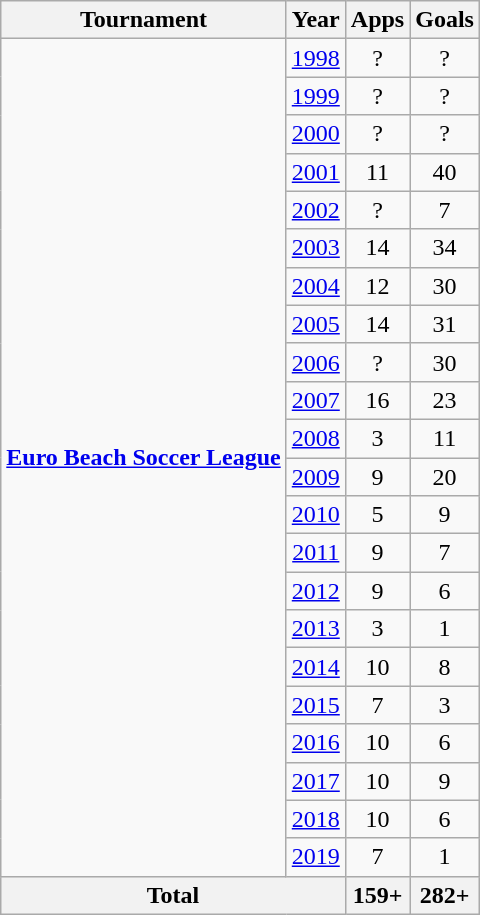<table class=wikitable style="text-align:center;">
<tr>
<th>Tournament</th>
<th>Year</th>
<th>Apps</th>
<th>Goals</th>
</tr>
<tr>
<td rowspan=22><strong><a href='#'>Euro Beach Soccer League</a></strong></td>
<td><a href='#'>1998</a></td>
<td>?</td>
<td>?</td>
</tr>
<tr>
<td><a href='#'>1999</a></td>
<td>?</td>
<td>?</td>
</tr>
<tr>
<td><a href='#'>2000</a></td>
<td>?</td>
<td>?</td>
</tr>
<tr>
<td><a href='#'>2001</a></td>
<td>11</td>
<td>40</td>
</tr>
<tr>
<td><a href='#'>2002</a></td>
<td>?</td>
<td>7</td>
</tr>
<tr>
<td><a href='#'>2003</a></td>
<td>14</td>
<td>34</td>
</tr>
<tr>
<td><a href='#'>2004</a></td>
<td>12</td>
<td>30</td>
</tr>
<tr>
<td><a href='#'>2005</a></td>
<td>14</td>
<td>31</td>
</tr>
<tr>
<td><a href='#'>2006</a></td>
<td>?</td>
<td>30</td>
</tr>
<tr>
<td><a href='#'>2007</a></td>
<td>16</td>
<td>23</td>
</tr>
<tr>
<td><a href='#'>2008</a></td>
<td>3</td>
<td>11</td>
</tr>
<tr>
<td><a href='#'>2009</a></td>
<td>9</td>
<td>20</td>
</tr>
<tr>
<td><a href='#'>2010</a></td>
<td>5</td>
<td>9</td>
</tr>
<tr>
<td><a href='#'>2011</a></td>
<td>9</td>
<td>7</td>
</tr>
<tr>
<td><a href='#'>2012</a></td>
<td>9</td>
<td>6</td>
</tr>
<tr>
<td><a href='#'>2013</a></td>
<td>3</td>
<td>1</td>
</tr>
<tr>
<td><a href='#'>2014</a></td>
<td>10</td>
<td>8</td>
</tr>
<tr>
<td><a href='#'>2015</a></td>
<td>7</td>
<td>3</td>
</tr>
<tr>
<td><a href='#'>2016</a></td>
<td>10</td>
<td>6</td>
</tr>
<tr>
<td><a href='#'>2017</a></td>
<td>10</td>
<td>9</td>
</tr>
<tr>
<td><a href='#'>2018</a></td>
<td>10</td>
<td>6</td>
</tr>
<tr>
<td><a href='#'>2019</a></td>
<td>7</td>
<td>1</td>
</tr>
<tr>
<th colspan=2>Total</th>
<th>159+</th>
<th>282+</th>
</tr>
</table>
